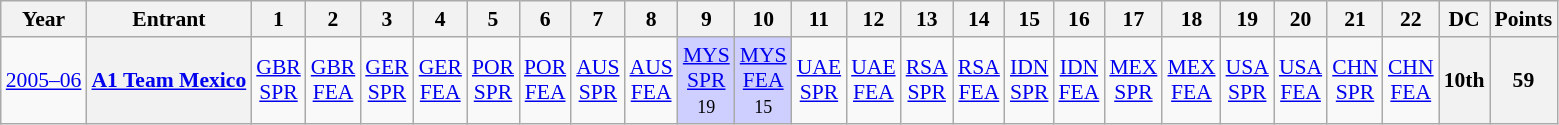<table class="wikitable" style="text-align:center; font-size:90%">
<tr>
<th>Year</th>
<th>Entrant</th>
<th>1</th>
<th>2</th>
<th>3</th>
<th>4</th>
<th>5</th>
<th>6</th>
<th>7</th>
<th>8</th>
<th>9</th>
<th>10</th>
<th>11</th>
<th>12</th>
<th>13</th>
<th>14</th>
<th>15</th>
<th>16</th>
<th>17</th>
<th>18</th>
<th>19</th>
<th>20</th>
<th>21</th>
<th>22</th>
<th>DC</th>
<th>Points</th>
</tr>
<tr>
<td><a href='#'>2005–06</a></td>
<th><a href='#'>A1 Team Mexico</a></th>
<td><a href='#'>GBR<br>SPR</a></td>
<td><a href='#'>GBR<br>FEA</a></td>
<td><a href='#'>GER<br>SPR</a></td>
<td><a href='#'>GER<br>FEA</a></td>
<td><a href='#'>POR<br>SPR</a></td>
<td><a href='#'>POR<br>FEA</a></td>
<td><a href='#'>AUS<br>SPR</a></td>
<td><a href='#'>AUS<br>FEA</a></td>
<td style="background:#CFCFFF;"><a href='#'>MYS<br>SPR</a><br><small>19</small></td>
<td style="background:#CFCFFF;"><a href='#'>MYS<br>FEA</a><br><small>15</small></td>
<td><a href='#'>UAE<br>SPR</a></td>
<td><a href='#'>UAE<br>FEA</a></td>
<td><a href='#'>RSA<br>SPR</a></td>
<td><a href='#'>RSA<br>FEA</a></td>
<td><a href='#'>IDN<br>SPR</a></td>
<td><a href='#'>IDN<br>FEA</a></td>
<td><a href='#'>MEX<br>SPR</a></td>
<td><a href='#'>MEX<br>FEA</a></td>
<td><a href='#'>USA<br>SPR</a></td>
<td><a href='#'>USA<br>FEA</a></td>
<td><a href='#'>CHN<br>SPR</a></td>
<td><a href='#'>CHN<br>FEA</a></td>
<th>10th</th>
<th>59</th>
</tr>
</table>
